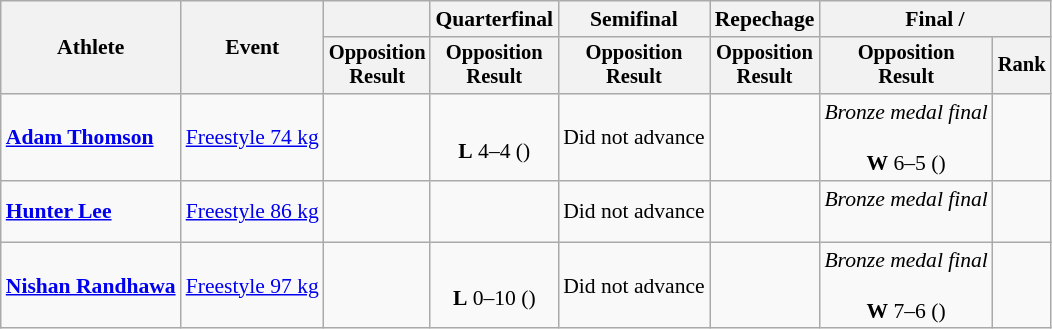<table class=wikitable style=font-size:90%;text-align:center>
<tr>
<th rowspan=2>Athlete</th>
<th rowspan=2>Event</th>
<th></th>
<th>Quarterfinal</th>
<th>Semifinal</th>
<th>Repechage</th>
<th colspan=2>Final / </th>
</tr>
<tr style=font-size:95%>
<th>Opposition<br>Result</th>
<th>Opposition<br>Result</th>
<th>Opposition<br>Result</th>
<th>Opposition<br>Result</th>
<th>Opposition<br>Result</th>
<th>Rank</th>
</tr>
<tr>
<td align=left><strong><a href='#'>Adam Thomson</a></strong></td>
<td align=left><a href='#'>Freestyle 74 kg</a></td>
<td></td>
<td><br><strong>L</strong> 4–4 ()</td>
<td>Did not advance</td>
<td></td>
<td><em>Bronze medal final</em><br><br><strong>W</strong> 6–5 ()</td>
<td></td>
</tr>
<tr>
<td align=left><strong><a href='#'>Hunter Lee</a></strong></td>
<td align=left><a href='#'>Freestyle 86 kg</a></td>
<td></td>
<td><br></td>
<td>Did not advance</td>
<td></td>
<td><em>Bronze medal final</em><br><br></td>
<td></td>
</tr>
<tr>
<td align=left><strong><a href='#'>Nishan Randhawa</a></strong></td>
<td align=left><a href='#'>Freestyle 97 kg</a></td>
<td><br></td>
<td><br><strong>L</strong> 0–10 ()</td>
<td>Did not advance</td>
<td></td>
<td><em>Bronze medal final</em><br><br><strong>W</strong> 7–6 ()</td>
<td></td>
</tr>
</table>
